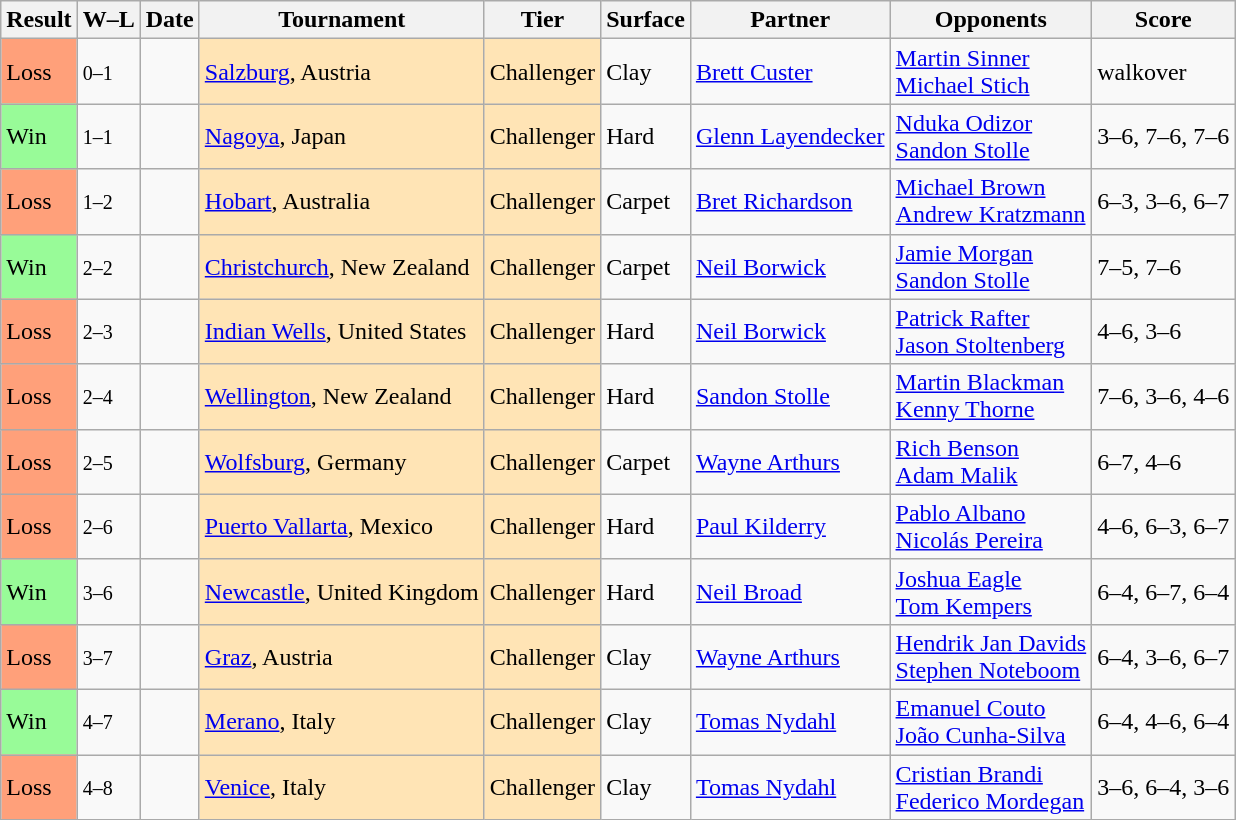<table class="sortable wikitable">
<tr>
<th>Result</th>
<th class="unsortable">W–L</th>
<th>Date</th>
<th>Tournament</th>
<th>Tier</th>
<th>Surface</th>
<th>Partner</th>
<th>Opponents</th>
<th class="unsortable">Score</th>
</tr>
<tr>
<td bgcolor=FFA07A>Loss</td>
<td><small>0–1</small></td>
<td></td>
<td style="background:moccasin;"><a href='#'>Salzburg</a>, Austria</td>
<td style="background:moccasin;">Challenger</td>
<td>Clay</td>
<td> <a href='#'>Brett Custer</a></td>
<td> <a href='#'>Martin Sinner</a> <br>  <a href='#'>Michael Stich</a></td>
<td>walkover</td>
</tr>
<tr>
<td bgcolor=98FB98>Win</td>
<td><small>1–1</small></td>
<td></td>
<td style="background:moccasin;"><a href='#'>Nagoya</a>, Japan</td>
<td style="background:moccasin;">Challenger</td>
<td>Hard</td>
<td> <a href='#'>Glenn Layendecker</a></td>
<td> <a href='#'>Nduka Odizor</a> <br>  <a href='#'>Sandon Stolle</a></td>
<td>3–6, 7–6, 7–6</td>
</tr>
<tr>
<td bgcolor=FFA07A>Loss</td>
<td><small>1–2</small></td>
<td></td>
<td style="background:moccasin;"><a href='#'>Hobart</a>, Australia</td>
<td style="background:moccasin;">Challenger</td>
<td>Carpet</td>
<td> <a href='#'>Bret Richardson</a></td>
<td> <a href='#'>Michael Brown</a> <br>  <a href='#'>Andrew Kratzmann</a></td>
<td>6–3, 3–6, 6–7</td>
</tr>
<tr>
<td bgcolor=98FB98>Win</td>
<td><small>2–2</small></td>
<td></td>
<td style="background:moccasin;"><a href='#'>Christchurch</a>, New Zealand</td>
<td style="background:moccasin;">Challenger</td>
<td>Carpet</td>
<td> <a href='#'>Neil Borwick</a></td>
<td> <a href='#'>Jamie Morgan</a> <br>  <a href='#'>Sandon Stolle</a></td>
<td>7–5, 7–6</td>
</tr>
<tr>
<td bgcolor=FFA07A>Loss</td>
<td><small>2–3</small></td>
<td></td>
<td style="background:moccasin;"><a href='#'>Indian Wells</a>, United States</td>
<td style="background:moccasin;">Challenger</td>
<td>Hard</td>
<td> <a href='#'>Neil Borwick</a></td>
<td> <a href='#'>Patrick Rafter</a> <br>  <a href='#'>Jason Stoltenberg</a></td>
<td>4–6, 3–6</td>
</tr>
<tr>
<td bgcolor=FFA07A>Loss</td>
<td><small>2–4</small></td>
<td></td>
<td style="background:moccasin;"><a href='#'>Wellington</a>, New Zealand</td>
<td style="background:moccasin;">Challenger</td>
<td>Hard</td>
<td> <a href='#'>Sandon Stolle</a></td>
<td> <a href='#'>Martin Blackman</a> <br>  <a href='#'>Kenny Thorne</a></td>
<td>7–6, 3–6, 4–6</td>
</tr>
<tr>
<td bgcolor=FFA07A>Loss</td>
<td><small>2–5</small></td>
<td></td>
<td style="background:moccasin;"><a href='#'>Wolfsburg</a>, Germany</td>
<td style="background:moccasin;">Challenger</td>
<td>Carpet</td>
<td> <a href='#'>Wayne Arthurs</a></td>
<td> <a href='#'>Rich Benson</a> <br>  <a href='#'>Adam Malik</a></td>
<td>6–7, 4–6</td>
</tr>
<tr>
<td bgcolor=FFA07A>Loss</td>
<td><small>2–6</small></td>
<td></td>
<td style="background:moccasin;"><a href='#'>Puerto Vallarta</a>, Mexico</td>
<td style="background:moccasin;">Challenger</td>
<td>Hard</td>
<td> <a href='#'>Paul Kilderry</a></td>
<td> <a href='#'>Pablo Albano</a> <br>  <a href='#'>Nicolás Pereira</a></td>
<td>4–6, 6–3, 6–7</td>
</tr>
<tr>
<td bgcolor=98FB98>Win</td>
<td><small>3–6</small></td>
<td></td>
<td style="background:moccasin;"><a href='#'>Newcastle</a>, United Kingdom</td>
<td style="background:moccasin;">Challenger</td>
<td>Hard</td>
<td> <a href='#'>Neil Broad</a></td>
<td> <a href='#'>Joshua Eagle</a> <br>  <a href='#'>Tom Kempers</a></td>
<td>6–4, 6–7, 6–4</td>
</tr>
<tr>
<td bgcolor=FFA07A>Loss</td>
<td><small>3–7</small></td>
<td></td>
<td style="background:moccasin;"><a href='#'>Graz</a>, Austria</td>
<td style="background:moccasin;">Challenger</td>
<td>Clay</td>
<td> <a href='#'>Wayne Arthurs</a></td>
<td> <a href='#'>Hendrik Jan Davids</a> <br>  <a href='#'>Stephen Noteboom</a></td>
<td>6–4, 3–6, 6–7</td>
</tr>
<tr>
<td bgcolor=98FB98>Win</td>
<td><small>4–7</small></td>
<td></td>
<td style="background:moccasin;"><a href='#'>Merano</a>, Italy</td>
<td style="background:moccasin;">Challenger</td>
<td>Clay</td>
<td> <a href='#'>Tomas Nydahl</a></td>
<td> <a href='#'>Emanuel Couto</a> <br>  <a href='#'>João Cunha-Silva</a></td>
<td>6–4, 4–6, 6–4</td>
</tr>
<tr>
<td bgcolor=FFA07A>Loss</td>
<td><small>4–8</small></td>
<td></td>
<td style="background:moccasin;"><a href='#'>Venice</a>, Italy</td>
<td style="background:moccasin;">Challenger</td>
<td>Clay</td>
<td> <a href='#'>Tomas Nydahl</a></td>
<td> <a href='#'>Cristian Brandi</a> <br>  <a href='#'>Federico Mordegan</a></td>
<td>3–6, 6–4, 3–6</td>
</tr>
</table>
